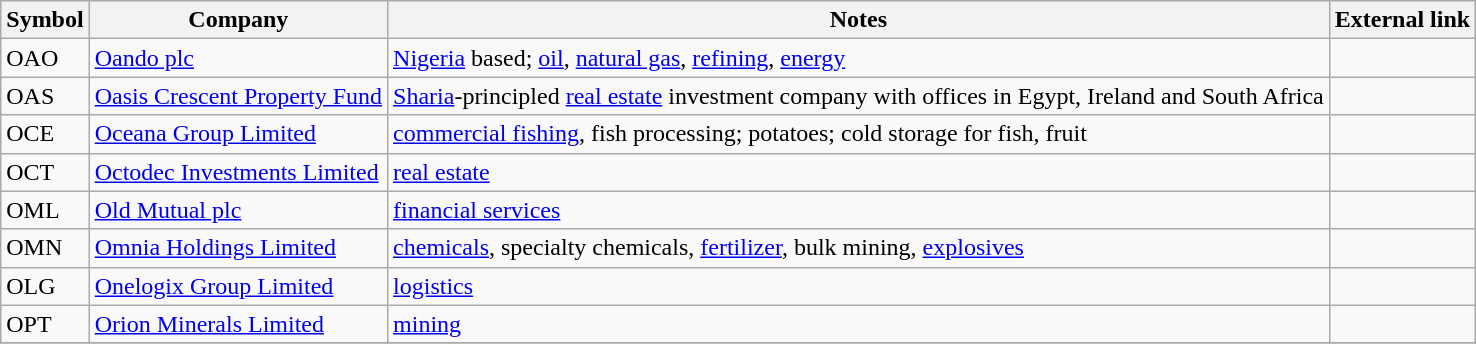<table class="wikitable sortable">
<tr>
<th>Symbol</th>
<th>Company</th>
<th>Notes</th>
<th>External link</th>
</tr>
<tr>
<td>OAO</td>
<td><a href='#'>Oando plc</a></td>
<td><a href='#'>Nigeria</a> based; <a href='#'>oil</a>, <a href='#'>natural gas</a>, <a href='#'>refining</a>, <a href='#'>energy</a></td>
<td></td>
</tr>
<tr>
<td>OAS</td>
<td><a href='#'>Oasis Crescent Property Fund</a></td>
<td><a href='#'>Sharia</a>-principled <a href='#'>real estate</a> investment company with offices in Egypt, Ireland and South Africa</td>
<td></td>
</tr>
<tr>
<td>OCE</td>
<td><a href='#'>Oceana Group Limited</a></td>
<td><a href='#'>commercial fishing</a>, fish processing; potatoes; cold storage for fish, fruit</td>
<td></td>
</tr>
<tr>
<td>OCT</td>
<td><a href='#'>Octodec Investments Limited</a></td>
<td><a href='#'>real estate</a></td>
<td></td>
</tr>
<tr>
<td>OML</td>
<td><a href='#'>Old Mutual plc</a></td>
<td><a href='#'>financial services</a></td>
<td></td>
</tr>
<tr>
<td>OMN</td>
<td><a href='#'>Omnia Holdings Limited</a></td>
<td><a href='#'>chemicals</a>, specialty chemicals, <a href='#'>fertilizer</a>, bulk mining, <a href='#'>explosives</a></td>
<td></td>
</tr>
<tr>
<td>OLG</td>
<td><a href='#'>Onelogix Group Limited</a></td>
<td><a href='#'>logistics</a></td>
<td></td>
</tr>
<tr>
<td>OPT</td>
<td><a href='#'>Orion Minerals Limited</a></td>
<td><a href='#'>mining</a></td>
<td></td>
</tr>
<tr>
</tr>
</table>
